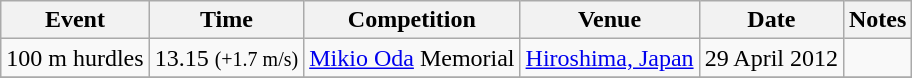<table class="wikitable" style=text-align:center>
<tr>
<th>Event</th>
<th>Time</th>
<th>Competition</th>
<th>Venue</th>
<th>Date</th>
<th>Notes</th>
</tr>
<tr>
<td>100 m hurdles</td>
<td>13.15 <small>(+1.7 m/s)</small></td>
<td><a href='#'>Mikio Oda</a> Memorial</td>
<td><a href='#'>Hiroshima, Japan</a></td>
<td>29 April 2012</td>
<td></td>
</tr>
<tr>
</tr>
</table>
